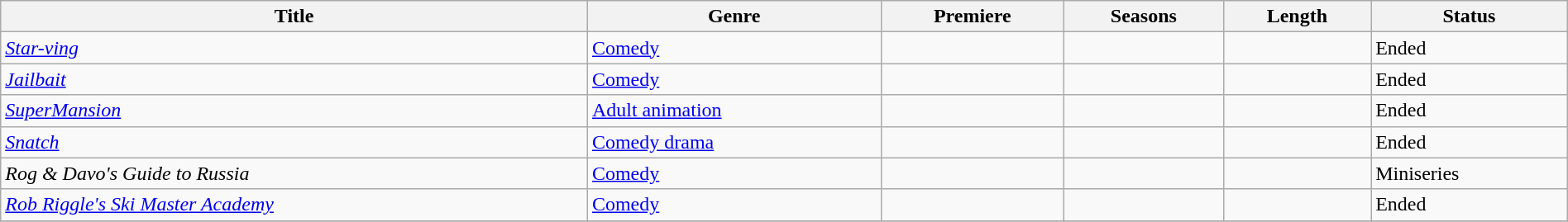<table class="wikitable sortable" style="width:100%;">
<tr>
<th>Title</th>
<th>Genre</th>
<th>Premiere</th>
<th>Seasons</th>
<th>Length</th>
<th>Status</th>
</tr>
<tr>
<td><em><a href='#'>Star-ving</a></em></td>
<td><a href='#'>Comedy</a></td>
<td></td>
<td></td>
<td></td>
<td>Ended</td>
</tr>
<tr>
<td><em><a href='#'>Jailbait</a></em></td>
<td><a href='#'>Comedy</a></td>
<td></td>
<td></td>
<td></td>
<td>Ended</td>
</tr>
<tr>
<td><em><a href='#'>SuperMansion</a></em></td>
<td><a href='#'>Adult animation</a></td>
<td></td>
<td></td>
<td></td>
<td>Ended</td>
</tr>
<tr>
<td><em><a href='#'>Snatch</a></em></td>
<td><a href='#'>Comedy drama</a></td>
<td></td>
<td></td>
<td></td>
<td>Ended</td>
</tr>
<tr>
<td><em>Rog & Davo's Guide to Russia</em></td>
<td><a href='#'>Comedy</a></td>
<td></td>
<td></td>
<td></td>
<td>Miniseries</td>
</tr>
<tr>
<td><em><a href='#'>Rob Riggle's Ski Master Academy</a></em></td>
<td><a href='#'>Comedy</a></td>
<td></td>
<td></td>
<td></td>
<td>Ended</td>
</tr>
<tr>
</tr>
</table>
